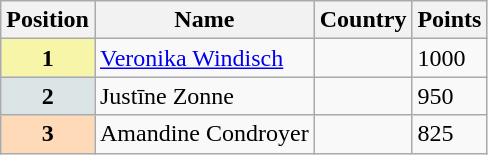<table class="wikitable">
<tr>
<th>Position</th>
<th>Name</th>
<th>Country</th>
<th>Points</th>
</tr>
<tr>
<th style="background-color:#F7F6A8;">1</th>
<td><a href='#'>Veronika Windisch</a></td>
<td></td>
<td>1000</td>
</tr>
<tr>
<th style="background-color:#DCE5E5;">2</th>
<td>Justīne Zonne</td>
<td></td>
<td>950</td>
</tr>
<tr>
<th style="background-color:#FFDAB9;">3</th>
<td>Amandine Condroyer</td>
<td></td>
<td>825</td>
</tr>
</table>
